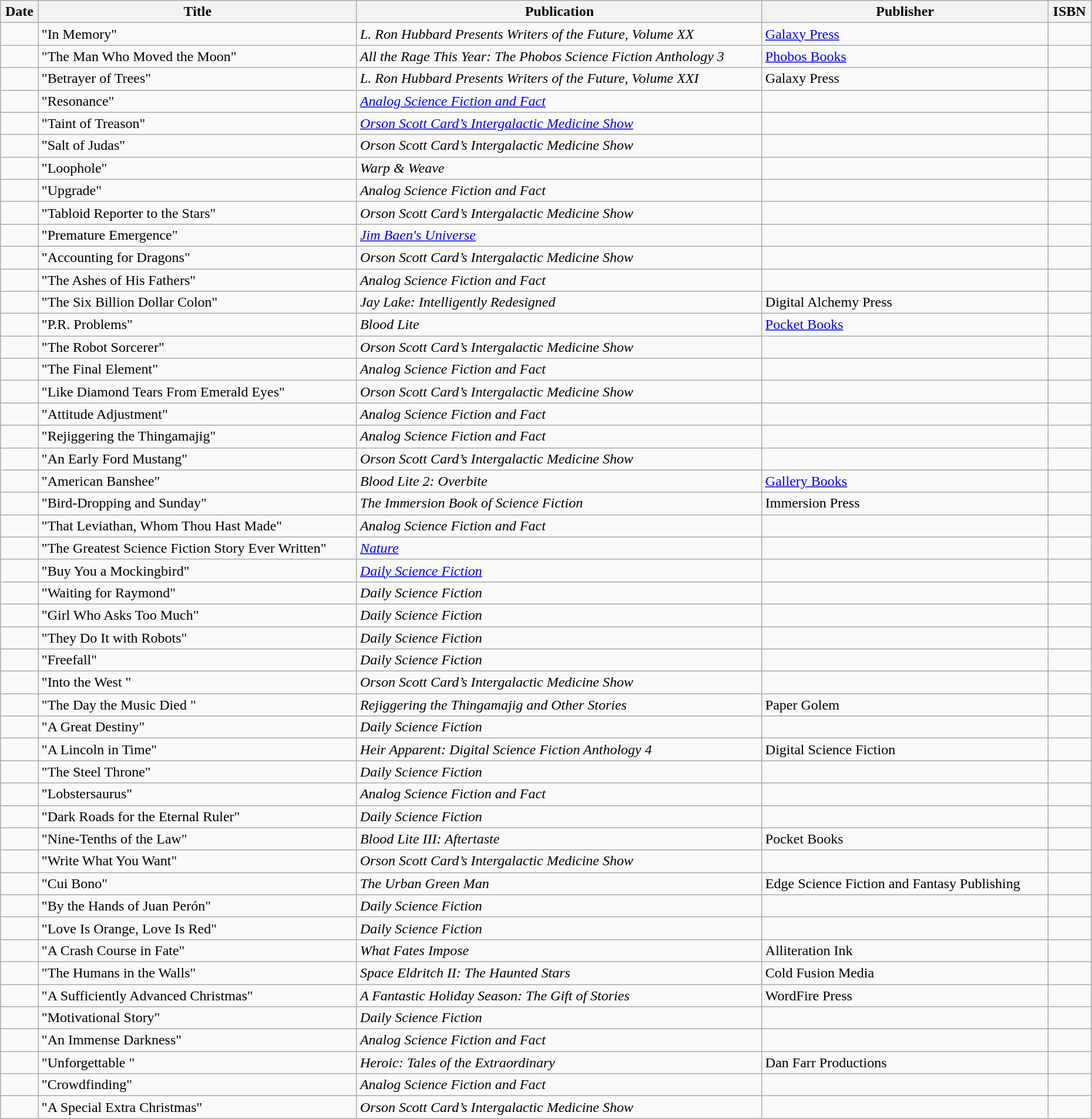<table class="wikitable sortable" id="stripe" style="width: 98%;">
<tr>
<th>Date</th>
<th>Title</th>
<th>Publication</th>
<th>Publisher</th>
<th>ISBN<br></th>
</tr>
<tr>
<td></td>
<td>"In Memory"</td>
<td><em>L. Ron Hubbard Presents Writers of the Future, Volume XX</em></td>
<td><a href='#'>Galaxy Press</a></td>
<td></td>
</tr>
<tr>
<td></td>
<td>"The Man Who Moved the Moon"</td>
<td><em>All the Rage This Year: The Phobos Science Fiction Anthology 3</em></td>
<td><a href='#'>Phobos Books</a></td>
<td></td>
</tr>
<tr>
<td></td>
<td>"Betrayer of Trees"</td>
<td><em>L. Ron Hubbard Presents Writers of the Future, Volume XXI</em></td>
<td>Galaxy Press</td>
<td></td>
</tr>
<tr>
<td></td>
<td>"Resonance"</td>
<td><em><a href='#'>Analog Science Fiction and Fact</a></em></td>
<td> </td>
<td> </td>
</tr>
<tr>
<td></td>
<td>"Taint of Treason"</td>
<td><em><a href='#'>Orson Scott Card’s Intergalactic Medicine Show</a></em></td>
<td> </td>
<td> </td>
</tr>
<tr>
<td></td>
<td>"Salt of Judas"</td>
<td><em>Orson Scott Card’s Intergalactic Medicine Show</em></td>
<td> </td>
<td> </td>
</tr>
<tr>
<td></td>
<td>"Loophole"</td>
<td><em>Warp & Weave</em></td>
<td> </td>
<td> </td>
</tr>
<tr>
<td></td>
<td>"Upgrade"</td>
<td><em>Analog Science Fiction and Fact</em></td>
<td> </td>
<td> </td>
</tr>
<tr>
<td></td>
<td>"Tabloid Reporter to the Stars"</td>
<td><em>Orson Scott Card’s Intergalactic Medicine Show</em></td>
<td> </td>
<td> </td>
</tr>
<tr>
<td></td>
<td>"Premature Emergence"</td>
<td><em><a href='#'>Jim Baen's Universe</a></em></td>
<td> </td>
<td> </td>
</tr>
<tr>
<td></td>
<td>"Accounting for Dragons"</td>
<td><em>Orson Scott Card’s Intergalactic Medicine Show</em></td>
<td> </td>
<td> </td>
</tr>
<tr>
<td></td>
<td>"The Ashes of His Fathers"</td>
<td><em>Analog Science Fiction and Fact</em></td>
<td> </td>
<td> </td>
</tr>
<tr>
<td></td>
<td>"The Six Billion Dollar Colon"</td>
<td><em>Jay Lake: Intelligently Redesigned</em></td>
<td>Digital Alchemy Press</td>
<td> </td>
</tr>
<tr>
<td></td>
<td>"P.R. Problems"</td>
<td><em>Blood Lite</em></td>
<td><a href='#'>Pocket Books</a></td>
<td></td>
</tr>
<tr>
<td></td>
<td>"The Robot Sorcerer"</td>
<td><em>Orson Scott Card’s Intergalactic Medicine Show</em></td>
<td> </td>
<td> </td>
</tr>
<tr>
<td></td>
<td>"The Final Element"</td>
<td><em>Analog Science Fiction and Fact</em></td>
<td> </td>
<td> </td>
</tr>
<tr>
<td></td>
<td>"Like Diamond Tears From Emerald Eyes"</td>
<td><em>Orson Scott Card’s Intergalactic Medicine Show</em></td>
<td> </td>
<td> </td>
</tr>
<tr>
<td></td>
<td>"Attitude Adjustment"</td>
<td><em>Analog Science Fiction and Fact</em></td>
<td> </td>
<td> </td>
</tr>
<tr>
<td></td>
<td>"Rejiggering the Thingamajig"</td>
<td><em>Analog Science Fiction and Fact</em></td>
<td> </td>
<td> </td>
</tr>
<tr>
<td></td>
<td>"An Early Ford Mustang"</td>
<td><em>Orson Scott Card’s Intergalactic Medicine Show</em></td>
<td> </td>
<td> </td>
</tr>
<tr>
<td></td>
<td>"American Banshee"</td>
<td><em>Blood Lite 2: Overbite</em></td>
<td><a href='#'>Gallery Books</a></td>
<td></td>
</tr>
<tr>
<td></td>
<td>"Bird-Dropping and Sunday"</td>
<td><em>The Immersion Book of Science Fiction</em></td>
<td>Immersion Press</td>
<td></td>
</tr>
<tr>
<td></td>
<td>"That Leviathan, Whom Thou Hast Made"</td>
<td><em>Analog Science Fiction and Fact</em></td>
<td> </td>
<td> </td>
</tr>
<tr>
<td></td>
<td>"The Greatest Science Fiction Story Ever Written"</td>
<td><em><a href='#'>Nature</a></em></td>
<td> </td>
<td> </td>
</tr>
<tr>
<td></td>
<td>"Buy You a Mockingbird"</td>
<td><em><a href='#'>Daily Science Fiction</a></em></td>
<td> </td>
<td> </td>
</tr>
<tr>
<td></td>
<td>"Waiting for Raymond"</td>
<td><em>Daily Science Fiction</em></td>
<td> </td>
<td> </td>
</tr>
<tr>
<td></td>
<td>"Girl Who Asks Too Much"</td>
<td><em>Daily Science Fiction</em></td>
<td> </td>
<td> </td>
</tr>
<tr>
<td></td>
<td>"They Do It with Robots"</td>
<td><em>Daily Science Fiction</em></td>
<td> </td>
<td> </td>
</tr>
<tr>
<td></td>
<td>"Freefall"</td>
<td><em>Daily Science Fiction</em></td>
<td> </td>
<td> </td>
</tr>
<tr>
<td></td>
<td>"Into the West "</td>
<td><em>Orson Scott Card’s Intergalactic Medicine Show</em></td>
<td> </td>
<td> </td>
</tr>
<tr>
<td></td>
<td>"The Day the Music Died "</td>
<td><em>Rejiggering the Thingamajig and Other Stories</em></td>
<td>Paper Golem</td>
<td></td>
</tr>
<tr>
<td></td>
<td>"A Great Destiny"</td>
<td><em>Daily Science Fiction</em></td>
<td> </td>
<td> </td>
</tr>
<tr>
<td></td>
<td>"A Lincoln in Time"</td>
<td><em>Heir Apparent: Digital Science Fiction Anthology 4</em></td>
<td>Digital Science Fiction</td>
<td> </td>
</tr>
<tr>
<td></td>
<td>"The Steel Throne"</td>
<td><em>Daily Science Fiction</em></td>
<td> </td>
<td> </td>
</tr>
<tr>
<td></td>
<td>"Lobstersaurus"</td>
<td><em>Analog Science Fiction and Fact</em></td>
<td> </td>
<td> </td>
</tr>
<tr>
<td></td>
<td>"Dark Roads for the Eternal Ruler"</td>
<td><em>Daily Science Fiction</em></td>
<td> </td>
<td> </td>
</tr>
<tr>
<td></td>
<td>"Nine-Tenths of the Law"</td>
<td><em>Blood Lite III: Aftertaste</em></td>
<td>Pocket Books</td>
<td></td>
</tr>
<tr>
<td></td>
<td>"Write What You Want"</td>
<td><em>Orson Scott Card’s Intergalactic Medicine Show</em></td>
<td> </td>
<td> </td>
</tr>
<tr>
<td></td>
<td>"Cui Bono"</td>
<td><em>The Urban Green Man</em></td>
<td>Edge Science Fiction and Fantasy Publishing</td>
<td></td>
</tr>
<tr>
<td></td>
<td>"By the Hands of Juan Perón"</td>
<td><em>Daily Science Fiction</em></td>
<td> </td>
<td> </td>
</tr>
<tr>
<td></td>
<td>"Love Is Orange, Love Is Red"</td>
<td><em>Daily Science Fiction</em></td>
<td> </td>
<td> </td>
</tr>
<tr>
<td></td>
<td>"A Crash Course in Fate"</td>
<td><em>What Fates Impose</em></td>
<td>Alliteration Ink</td>
<td></td>
</tr>
<tr>
<td></td>
<td>"The Humans in the Walls"</td>
<td><em>Space Eldritch II: The Haunted Stars</em></td>
<td>Cold Fusion Media</td>
<td></td>
</tr>
<tr>
<td></td>
<td>"A Sufficiently Advanced Christmas"</td>
<td><em>A Fantastic Holiday Season: The Gift of Stories</em></td>
<td>WordFire Press</td>
<td></td>
</tr>
<tr>
<td></td>
<td>"Motivational Story"</td>
<td><em>Daily Science Fiction</em></td>
<td> </td>
<td> </td>
</tr>
<tr>
<td></td>
<td>"An Immense Darkness"</td>
<td><em>Analog Science Fiction and Fact</em></td>
<td> </td>
<td> </td>
</tr>
<tr>
<td></td>
<td>"Unforgettable "</td>
<td><em>Heroic: Tales of the Extraordinary</em></td>
<td>Dan Farr Productions</td>
<td></td>
</tr>
<tr>
<td></td>
<td>"Crowdfinding"</td>
<td><em>Analog Science Fiction and Fact</em></td>
<td> </td>
<td> </td>
</tr>
<tr>
<td></td>
<td>"A Special Extra Christmas"</td>
<td><em>Orson Scott Card’s Intergalactic Medicine Show</em></td>
<td> </td>
<td> </td>
</tr>
</table>
